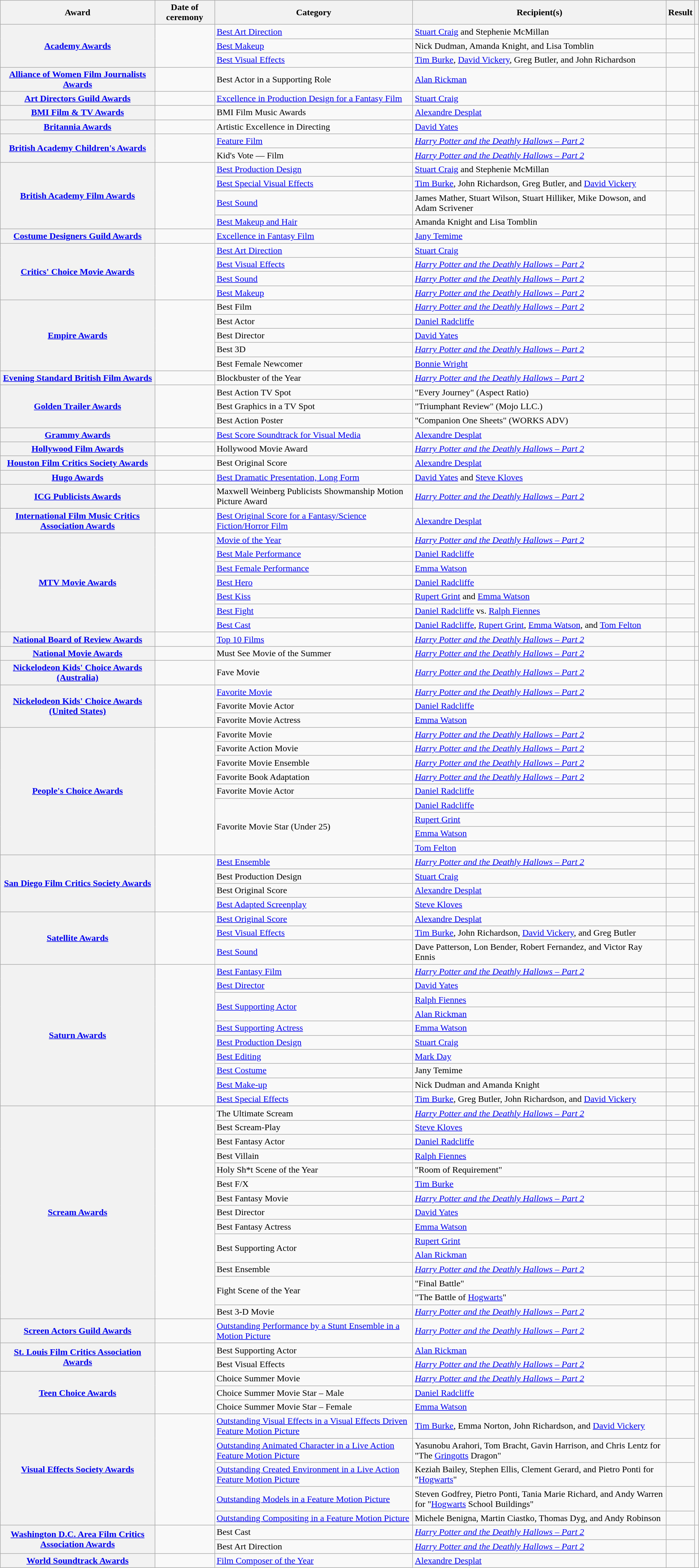<table class="wikitable sortable plainrowheaders" style="width: 99%">
<tr>
<th scope="col">Award</th>
<th scope="col">Date of ceremony</th>
<th scope="col">Category</th>
<th scope="col">Recipient(s)</th>
<th scope="col">Result</th>
<th scope="col" class="unsortable"></th>
</tr>
<tr>
<th scope="rowgroup" rowspan="3"><a href='#'>Academy Awards</a></th>
<td rowspan="3"><a href='#'></a></td>
<td><a href='#'>Best Art Direction</a></td>
<td data-sort-value="Craig, Stuart and McMillan, Stephenie"><a href='#'>Stuart Craig</a> and Stephenie McMillan</td>
<td></td>
<td rowspan="3" style="text-align:center;"><br></td>
</tr>
<tr>
<td><a href='#'>Best Makeup</a></td>
<td data-sort-value="Dudman, Nick; Knight, Amanda; and Tomblin, Lisa">Nick Dudman, Amanda Knight, and Lisa Tomblin</td>
<td></td>
</tr>
<tr>
<td><a href='#'>Best Visual Effects</a></td>
<td data-sort-value="Burke, Tim; Vickery, David; Butler, Greg; and Richardson, John"><a href='#'>Tim Burke</a>, <a href='#'>David Vickery</a>, Greg Butler, and John Richardson</td>
<td></td>
</tr>
<tr>
<th scope="row"><a href='#'>Alliance of Women Film Journalists Awards</a></th>
<td></td>
<td>Best Actor in a Supporting Role</td>
<td data-sort-value="Rickman, Alan"><a href='#'>Alan Rickman</a></td>
<td></td>
<td style="text-align:center;"><br></td>
</tr>
<tr>
<th scope="row"><a href='#'>Art Directors Guild Awards</a></th>
<td><a href='#'></a></td>
<td><a href='#'>Excellence in Production Design for a Fantasy Film</a></td>
<td data-sort-value="Craig, Stuart"><a href='#'>Stuart Craig</a></td>
<td></td>
<td style="text-align:center;"></td>
</tr>
<tr>
<th scope="row"><a href='#'>BMI Film & TV Awards</a></th>
<td></td>
<td>BMI Film Music Awards</td>
<td data-sort-value="Desplat, Alexandre"><a href='#'>Alexandre Desplat</a></td>
<td></td>
<td style="text-align:center;"></td>
</tr>
<tr>
<th scope="row"><a href='#'>Britannia Awards</a></th>
<td></td>
<td>Artistic Excellence in Directing</td>
<td data-sort-value="Yates, David"><a href='#'>David Yates</a></td>
<td></td>
<td style="text-align:center;"></td>
</tr>
<tr>
<th scope="rowgroup" rowspan="2"><a href='#'>British Academy Children's Awards</a></th>
<td rowspan="2"></td>
<td><a href='#'>Feature Film</a></td>
<td><em><a href='#'>Harry Potter and the Deathly Hallows – Part 2</a></em></td>
<td></td>
<td rowspan="2" style="text-align:center;"></td>
</tr>
<tr>
<td>Kid's Vote — Film</td>
<td><em><a href='#'>Harry Potter and the Deathly Hallows – Part 2</a></em></td>
<td></td>
</tr>
<tr>
<th scope="rowgroup" rowspan="4"><a href='#'>British Academy Film Awards</a></th>
<td rowspan="4"><a href='#'></a></td>
<td><a href='#'>Best Production Design</a></td>
<td data-sort-value="Craig, Stuart and McMillan, Stephenie"><a href='#'>Stuart Craig</a> and Stephenie McMillan</td>
<td></td>
<td rowspan="4" style="text-align:center;"><br></td>
</tr>
<tr>
<td><a href='#'>Best Special Visual Effects</a></td>
<td data-sort-value="Burke, Tim; Richardson, John; Butler, Greg; and Vickery, David"><a href='#'>Tim Burke</a>, John Richardson, Greg Butler, and <a href='#'>David Vickery</a></td>
<td></td>
</tr>
<tr>
<td><a href='#'>Best Sound</a></td>
<td data-sort-value="Mather, James; Wilson, Stuart; Hilliker, Stuart; Dowson, Mike; and Scrivener, Adam">James Mather, Stuart Wilson, Stuart Hilliker, Mike Dowson, and Adam Scrivener</td>
<td></td>
</tr>
<tr>
<td><a href='#'>Best Makeup and Hair</a></td>
<td data-sort-value="Knight, Amanda and Tomblin, Lisa">Amanda Knight and Lisa Tomblin</td>
<td></td>
</tr>
<tr>
<th scope="row"><a href='#'>Costume Designers Guild Awards</a></th>
<td><a href='#'></a></td>
<td><a href='#'>Excellence in Fantasy Film</a></td>
<td data-sort-value="Temime, Jany"><a href='#'>Jany Temime</a></td>
<td></td>
<td style="text-align:center;"></td>
</tr>
<tr>
<th scope="rowgroup" rowspan="4"><a href='#'>Critics' Choice Movie Awards</a></th>
<td rowspan="4"><a href='#'></a></td>
<td><a href='#'>Best Art Direction</a></td>
<td data-sort-value="Craig, Stuart"><a href='#'>Stuart Craig</a></td>
<td></td>
<td rowspan="4" style="text-align:center;"><br></td>
</tr>
<tr>
<td><a href='#'>Best Visual Effects</a></td>
<td><em><a href='#'>Harry Potter and the Deathly Hallows – Part 2</a></em></td>
<td></td>
</tr>
<tr>
<td><a href='#'>Best Sound</a></td>
<td><em><a href='#'>Harry Potter and the Deathly Hallows – Part 2</a></em></td>
<td></td>
</tr>
<tr>
<td><a href='#'>Best Makeup</a></td>
<td><em><a href='#'>Harry Potter and the Deathly Hallows – Part 2</a></em></td>
<td></td>
</tr>
<tr>
<th scope="rowgroup" rowspan="5"><a href='#'>Empire Awards</a></th>
<td rowspan="5"><a href='#'></a></td>
<td>Best Film</td>
<td><em><a href='#'>Harry Potter and the Deathly Hallows – Part 2</a></em></td>
<td></td>
<td rowspan="5" style="text-align:center;"></td>
</tr>
<tr>
<td>Best Actor</td>
<td data-sort-value="Radcliffe, Daniel"><a href='#'>Daniel Radcliffe</a></td>
<td></td>
</tr>
<tr>
<td>Best Director</td>
<td data-sort-value="Yates, David"><a href='#'>David Yates</a></td>
<td></td>
</tr>
<tr>
<td>Best 3D</td>
<td><em><a href='#'>Harry Potter and the Deathly Hallows – Part 2</a></em></td>
<td></td>
</tr>
<tr>
<td>Best Female Newcomer</td>
<td data-sort-value="Wright, Bonnie"><a href='#'>Bonnie Wright</a></td>
<td></td>
</tr>
<tr>
<th scope="row"><a href='#'>Evening Standard British Film Awards</a></th>
<td></td>
<td>Blockbuster of the Year</td>
<td><em><a href='#'>Harry Potter and the Deathly Hallows – Part 2</a></em></td>
<td></td>
<td style="text-align:center;"></td>
</tr>
<tr>
<th scope="rowgroup" rowspan="3"><a href='#'>Golden Trailer Awards</a></th>
<td rowspan="3"></td>
<td>Best Action TV Spot</td>
<td data-sort-value="Every Journey">"Every Journey" (Aspect Ratio)</td>
<td></td>
<td rowspan="3" style="text-align:center;"><br></td>
</tr>
<tr>
<td>Best Graphics in a TV Spot</td>
<td data-sort-value="Triumphant Review">"Triumphant Review" (Mojo LLC.)</td>
<td></td>
</tr>
<tr>
<td>Best Action Poster</td>
<td data-sort-value="Companion One Sheets">"Companion One Sheets" (WORKS ADV)</td>
<td></td>
</tr>
<tr>
<th scope="row"><a href='#'>Grammy Awards</a></th>
<td><a href='#'></a></td>
<td><a href='#'>Best Score Soundtrack for Visual Media</a></td>
<td data-sort-value="Desplat, Alexandre"><a href='#'>Alexandre Desplat</a></td>
<td></td>
<td style="text-align:center;"><br></td>
</tr>
<tr>
<th scope="row"><a href='#'>Hollywood Film Awards</a></th>
<td></td>
<td>Hollywood Movie Award</td>
<td><em><a href='#'>Harry Potter and the Deathly Hallows – Part 2</a></em></td>
<td></td>
<td style="text-align:center;"></td>
</tr>
<tr>
<th scope="row"><a href='#'>Houston Film Critics Society Awards</a></th>
<td><a href='#'></a></td>
<td>Best Original Score</td>
<td data-sort-value="Desplat, Alexandre"><a href='#'>Alexandre Desplat</a></td>
<td></td>
<td style="text-align:center;"></td>
</tr>
<tr>
<th scope="row"><a href='#'>Hugo Awards</a></th>
<td></td>
<td><a href='#'>Best Dramatic Presentation, Long Form</a></td>
<td data-sort-value="Yates, David and Kloves, Steve"><a href='#'>David Yates</a> and <a href='#'>Steve Kloves</a></td>
<td></td>
<td style="text-align:center;"><br></td>
</tr>
<tr>
<th scope="row"><a href='#'>ICG Publicists Awards</a></th>
<td></td>
<td>Maxwell Weinberg Publicists Showmanship Motion Picture Award</td>
<td><em><a href='#'>Harry Potter and the Deathly Hallows – Part 2</a></em></td>
<td></td>
<td style="text-align:center;"><br></td>
</tr>
<tr>
<th scope="row"><a href='#'>International Film Music Critics Association Awards</a></th>
<td></td>
<td><a href='#'>Best Original Score for a Fantasy/Science Fiction/Horror Film</a></td>
<td data-sort-value="Desplat, Alexandre"><a href='#'>Alexandre Desplat</a></td>
<td></td>
<td style="text-align:center;"></td>
</tr>
<tr>
<th scope="rowgroup" rowspan="7"><a href='#'>MTV Movie Awards</a></th>
<td rowspan="7"><a href='#'></a></td>
<td><a href='#'>Movie of the Year</a></td>
<td><em><a href='#'>Harry Potter and the Deathly Hallows – Part 2</a></em></td>
<td></td>
<td rowspan="7" style="text-align:center;"></td>
</tr>
<tr>
<td><a href='#'>Best Male Performance</a></td>
<td data-sort-value="Radcliffe, Daniel"><a href='#'>Daniel Radcliffe</a></td>
<td></td>
</tr>
<tr>
<td><a href='#'>Best Female Performance</a></td>
<td data-sort-value="Watson, Emma"><a href='#'>Emma Watson</a></td>
<td></td>
</tr>
<tr>
<td><a href='#'>Best Hero</a></td>
<td data-sort-value="Radcliffe, Daniel"><a href='#'>Daniel Radcliffe</a></td>
<td></td>
</tr>
<tr>
<td><a href='#'>Best Kiss</a></td>
<td data-sort-value="Grint, Rupert and Watson, Emma"><a href='#'>Rupert Grint</a> and <a href='#'>Emma Watson</a></td>
<td></td>
</tr>
<tr>
<td><a href='#'>Best Fight</a></td>
<td data-sort-value="Radcliffe, Daniel vs. Fiennes, Ralph"><a href='#'>Daniel Radcliffe</a> vs. <a href='#'>Ralph Fiennes</a></td>
<td></td>
</tr>
<tr>
<td><a href='#'>Best Cast</a></td>
<td data-sort-value="Radcliffe, Daniel; Grint, Rupert; Watson, Emma; and Felton, Tom"><a href='#'>Daniel Radcliffe</a>, <a href='#'>Rupert Grint</a>, <a href='#'>Emma Watson</a>, and <a href='#'>Tom Felton</a></td>
<td></td>
</tr>
<tr>
<th scope="row"><a href='#'>National Board of Review Awards</a></th>
<td><a href='#'></a></td>
<td><a href='#'>Top 10 Films</a></td>
<td><em><a href='#'>Harry Potter and the Deathly Hallows – Part 2</a></em></td>
<td></td>
<td style="text-align:center;"></td>
</tr>
<tr>
<th scope="row"><a href='#'>National Movie Awards</a></th>
<td></td>
<td>Must See Movie of the Summer</td>
<td><em><a href='#'>Harry Potter and the Deathly Hallows – Part 2</a></em></td>
<td></td>
<td style="text-align:center;"></td>
</tr>
<tr>
<th scope="row"><a href='#'>Nickelodeon Kids' Choice Awards (Australia)</a></th>
<td><a href='#'></a></td>
<td>Fave Movie</td>
<td><em><a href='#'>Harry Potter and the Deathly Hallows – Part 2</a></em></td>
<td></td>
<td style="text-align:center;"></td>
</tr>
<tr>
<th scope="rowgroup" rowspan="3"><a href='#'>Nickelodeon Kids' Choice Awards (United States)</a></th>
<td rowspan="3"><a href='#'></a></td>
<td><a href='#'>Favorite Movie</a></td>
<td><em><a href='#'>Harry Potter and the Deathly Hallows – Part 2</a></em></td>
<td></td>
<td rowspan="3" style="text-align:center;"></td>
</tr>
<tr>
<td>Favorite Movie Actor</td>
<td data-sort-value="Radcliffe, Daniel"><a href='#'>Daniel Radcliffe</a></td>
<td></td>
</tr>
<tr>
<td>Favorite Movie Actress</td>
<td data-sort-value="Watson, Emma"><a href='#'>Emma Watson</a></td>
<td></td>
</tr>
<tr>
<th scope="rowgroup" rowspan="9"><a href='#'>People's Choice Awards</a></th>
<td rowspan="9"><a href='#'></a></td>
<td>Favorite Movie</td>
<td><em><a href='#'>Harry Potter and the Deathly Hallows – Part 2</a></em></td>
<td></td>
<td rowspan="9" style="text-align:center;"></td>
</tr>
<tr>
<td>Favorite Action Movie</td>
<td><em><a href='#'>Harry Potter and the Deathly Hallows – Part 2</a></em></td>
<td></td>
</tr>
<tr>
<td>Favorite Movie Ensemble</td>
<td><em><a href='#'>Harry Potter and the Deathly Hallows – Part 2</a></em></td>
<td></td>
</tr>
<tr>
<td>Favorite Book Adaptation</td>
<td><em><a href='#'>Harry Potter and the Deathly Hallows – Part 2</a></em></td>
<td></td>
</tr>
<tr>
<td>Favorite Movie Actor</td>
<td data-sort-value="Radcliffe, Daniel"><a href='#'>Daniel Radcliffe</a></td>
<td></td>
</tr>
<tr>
<td rowspan="4">Favorite Movie Star (Under 25)</td>
<td data-sort-value="Radcliffe, Daniel"><a href='#'>Daniel Radcliffe</a></td>
<td></td>
</tr>
<tr>
<td data-sort-value="Grint, Rupert"><a href='#'>Rupert Grint</a></td>
<td></td>
</tr>
<tr>
<td data-sort-value="Watson, Emma"><a href='#'>Emma Watson</a></td>
<td></td>
</tr>
<tr>
<td data-sort-value="Felton, Tom"><a href='#'>Tom Felton</a></td>
<td></td>
</tr>
<tr>
<th rowspan="4" scope="rowgroup"><a href='#'>San Diego Film Critics Society Awards</a></th>
<td rowspan="4"><a href='#'></a></td>
<td><a href='#'>Best Ensemble</a></td>
<td><em><a href='#'>Harry Potter and the Deathly Hallows – Part 2</a></em></td>
<td></td>
<td rowspan="4" style="text-align:center;"><br></td>
</tr>
<tr>
<td>Best Production Design</td>
<td data-sort-value="Craig, Stuart"><a href='#'>Stuart Craig</a></td>
<td></td>
</tr>
<tr>
<td>Best Original Score</td>
<td data-sort-value="Desplat, Alexandre"><a href='#'>Alexandre Desplat</a></td>
<td></td>
</tr>
<tr>
<td><a href='#'>Best Adapted Screenplay</a></td>
<td data-sort-value="Kloves, Steve"><a href='#'>Steve Kloves</a></td>
<td></td>
</tr>
<tr>
<th scope="rowgroup" rowspan="3"><a href='#'>Satellite Awards</a></th>
<td rowspan="3"><a href='#'></a></td>
<td><a href='#'>Best Original Score</a></td>
<td data-sort-value="Desplat, Alexandre"><a href='#'>Alexandre Desplat</a></td>
<td></td>
<td rowspan="3" style="text-align:center;"><br></td>
</tr>
<tr>
<td><a href='#'>Best Visual Effects</a></td>
<td data-sort-value="Burke, Tim; Richardson, John; Vickery, David; and Butler, Greg"><a href='#'>Tim Burke</a>, John Richardson, <a href='#'>David Vickery</a>, and Greg Butler</td>
<td></td>
</tr>
<tr>
<td><a href='#'>Best Sound</a></td>
<td data-sort-value="Patterson, Dave; Bender, Lon; Fernandez, Robert; and Ennis, Victor Ray">Dave Patterson, Lon Bender, Robert Fernandez, and Victor Ray Ennis</td>
<td></td>
</tr>
<tr>
<th scope="rowgroup" rowspan="10"><a href='#'>Saturn Awards</a></th>
<td rowspan="10"><a href='#'></a></td>
<td><a href='#'>Best Fantasy Film</a></td>
<td><em><a href='#'>Harry Potter and the Deathly Hallows – Part 2</a></em></td>
<td></td>
<td rowspan="10" style="text-align:center;"><br></td>
</tr>
<tr>
<td><a href='#'>Best Director</a></td>
<td data-sort-value="Yates, David"><a href='#'>David Yates</a></td>
<td></td>
</tr>
<tr>
<td rowspan="2"><a href='#'>Best Supporting Actor</a></td>
<td data-sort-value="Fiennes, Ralph"><a href='#'>Ralph Fiennes</a></td>
<td></td>
</tr>
<tr>
<td data-sort-value="Rickman, Alan"><a href='#'>Alan Rickman</a></td>
<td></td>
</tr>
<tr>
<td><a href='#'>Best Supporting Actress</a></td>
<td data-sort-value="Watson, Emma"><a href='#'>Emma Watson</a></td>
<td></td>
</tr>
<tr>
<td><a href='#'>Best Production Design</a></td>
<td data-sort-value="Craig, Stuart"><a href='#'>Stuart Craig</a></td>
<td></td>
</tr>
<tr>
<td><a href='#'>Best Editing</a></td>
<td data-sort-value="Day, Mark"><a href='#'>Mark Day</a></td>
<td></td>
</tr>
<tr>
<td><a href='#'>Best Costume</a></td>
<td data-sort-value="Temime, Jany">Jany Temime</td>
<td></td>
</tr>
<tr>
<td><a href='#'>Best Make-up</a></td>
<td data-sort-value="Dudman, Nick and Knight, Amanda">Nick Dudman and Amanda Knight</td>
<td></td>
</tr>
<tr>
<td><a href='#'>Best Special Effects</a></td>
<td data-sort-value="Burke, Tim; Butler, Greg; Richardson, John; and Vickery, David"><a href='#'>Tim Burke</a>, Greg Butler, John Richardson, and <a href='#'>David Vickery</a></td>
<td></td>
</tr>
<tr>
<th scope="rowgroup" rowspan="15"><a href='#'>Scream Awards</a></th>
<td rowspan="15"><a href='#'></a></td>
<td data-sort-value="Ultimate Scream, The">The Ultimate Scream</td>
<td><em><a href='#'>Harry Potter and the Deathly Hallows – Part 2</a></em></td>
<td></td>
<td rowspan="6" style="text-align:center;"></td>
</tr>
<tr>
<td>Best Scream-Play</td>
<td data-sort-value="Kloves, Steve"><a href='#'>Steve Kloves</a></td>
<td></td>
</tr>
<tr>
<td>Best Fantasy Actor</td>
<td data-sort-value="Radcliffe, Daniel"><a href='#'>Daniel Radcliffe</a></td>
<td></td>
</tr>
<tr>
<td>Best Villain</td>
<td data-sort-value="Fiennes, Ralph"><a href='#'>Ralph Fiennes</a></td>
<td></td>
</tr>
<tr>
<td>Holy Sh*t Scene of the Year</td>
<td data-sort-value="Room of Requirement">"Room of Requirement"</td>
<td></td>
</tr>
<tr>
<td>Best F/X</td>
<td data-sort-value="Burke, Tim"><a href='#'>Tim Burke</a></td>
<td></td>
</tr>
<tr>
<td>Best Fantasy Movie</td>
<td><em><a href='#'>Harry Potter and the Deathly Hallows – Part 2</a></em></td>
<td></td>
<td style="text-align:center;"><br></td>
</tr>
<tr>
<td>Best Director</td>
<td data-sort-value="Yates, David"><a href='#'>David Yates</a></td>
<td></td>
<td style="text-align:center;"><br></td>
</tr>
<tr>
<td>Best Fantasy Actress</td>
<td data-sort-value="Watson, Emma"><a href='#'>Emma Watson</a></td>
<td></td>
<td style="text-align:center;"><br></td>
</tr>
<tr>
<td rowspan="2">Best Supporting Actor</td>
<td data-sort-value="Grint, Rupert"><a href='#'>Rupert Grint</a></td>
<td></td>
<td rowspan="2" style="text-align:center;"><br></td>
</tr>
<tr>
<td data-sort-value="Rickman, Alan"><a href='#'>Alan Rickman</a></td>
<td></td>
</tr>
<tr>
<td>Best Ensemble</td>
<td><em><a href='#'>Harry Potter and the Deathly Hallows – Part 2</a></em></td>
<td></td>
<td style="text-align:center;"><br></td>
</tr>
<tr>
<td rowspan="2">Fight Scene of the Year</td>
<td data-sort-value="Final Battle">"Final Battle"</td>
<td></td>
<td rowspan="2" style="text-align:center;"><br></td>
</tr>
<tr>
<td data-sort-value="Battle of Hogwarts, The">"The Battle of <a href='#'>Hogwarts</a>"</td>
<td></td>
</tr>
<tr>
<td>Best 3-D Movie</td>
<td><em><a href='#'>Harry Potter and the Deathly Hallows – Part 2</a></em></td>
<td></td>
<td style="text-align:center;"><br></td>
</tr>
<tr>
<th scope="row"><a href='#'>Screen Actors Guild Awards</a></th>
<td><a href='#'></a></td>
<td><a href='#'>Outstanding Performance by a Stunt Ensemble in a Motion Picture</a></td>
<td><em><a href='#'>Harry Potter and the Deathly Hallows – Part 2</a></em></td>
<td></td>
<td style="text-align:center;"></td>
</tr>
<tr>
<th rowspan="2" scope="rowgroup"><a href='#'>St. Louis Film Critics Association Awards</a></th>
<td rowspan="2"><a href='#'></a></td>
<td>Best Supporting Actor</td>
<td data-sort-value="Rickman, Alan"><a href='#'>Alan Rickman</a></td>
<td></td>
<td rowspan="2" style="text-align:center;"></td>
</tr>
<tr>
<td>Best Visual Effects</td>
<td><em><a href='#'>Harry Potter and the Deathly Hallows – Part 2</a></em></td>
<td></td>
</tr>
<tr>
<th scope="rowgroup" rowspan="3"><a href='#'>Teen Choice Awards</a></th>
<td rowspan="3"><a href='#'></a></td>
<td>Choice Summer Movie</td>
<td><em><a href='#'>Harry Potter and the Deathly Hallows – Part 2</a></em></td>
<td></td>
<td rowspan="3" style="text-align:center;"></td>
</tr>
<tr>
<td>Choice Summer Movie Star – Male</td>
<td data-sort-value="Radcliffe, Daniel"><a href='#'>Daniel Radcliffe</a></td>
<td></td>
</tr>
<tr>
<td>Choice Summer Movie Star – Female</td>
<td data-sort-value="Watson, Emma"><a href='#'>Emma Watson</a></td>
<td></td>
</tr>
<tr>
<th scope="rowgroup" rowspan="5"><a href='#'>Visual Effects Society Awards</a></th>
<td rowspan="5"><a href='#'></a></td>
<td><a href='#'>Outstanding Visual Effects in a Visual Effects Driven Feature Motion Picture</a></td>
<td data-sort-value="Burke, Tim; Norton, Emma; Richardson, John; and Vickery, David"><a href='#'>Tim Burke</a>, Emma Norton, John Richardson, and <a href='#'>David Vickery</a></td>
<td></td>
<td rowspan="5" style="text-align:center;"><br></td>
</tr>
<tr>
<td><a href='#'>Outstanding Animated Character in a Live Action Feature Motion Picture</a></td>
<td data-sort-value="Arahori, Yasunobu; Bracht, Tom; Harrison, Gavin; and Lentz, Chris">Yasunobu Arahori, Tom Bracht, Gavin Harrison, and Chris Lentz for "The <a href='#'>Gringotts</a> Dragon"</td>
<td></td>
</tr>
<tr>
<td><a href='#'>Outstanding Created Environment in a Live Action Feature Motion Picture</a></td>
<td data-sort-value="Bailey, Keziah; Ellis, Stephen; Gerard, Clement; and Ponti, Pietro">Keziah Bailey, Stephen Ellis, Clement Gerard, and Pietro Ponti for "<a href='#'>Hogwarts</a>"</td>
<td></td>
</tr>
<tr>
<td><a href='#'>Outstanding Models in a Feature Motion Picture</a></td>
<td data-sort-value="Godfrey, Steven; Ponti, Pietro; Richard, Tanya Marie; and Warren, Andy">Steven Godfrey, Pietro Ponti, Tania Marie Richard, and Andy Warren for "<a href='#'>Hogwarts</a> School Buildings"</td>
<td></td>
</tr>
<tr>
<td><a href='#'>Outstanding Compositing in a Feature Motion Picture</a></td>
<td data-sort-value="Benigna, Michele; Ciastko, Martin; Dyg, Thomas; and Robinson, Andy">Michele Benigna, Martin Ciastko, Thomas Dyg, and Andy Robinson</td>
<td></td>
</tr>
<tr>
<th rowspan="2" scope="rowgroup"><a href='#'>Washington D.C. Area Film Critics Association Awards</a></th>
<td rowspan="2"><a href='#'></a></td>
<td>Best Cast</td>
<td><em><a href='#'>Harry Potter and the Deathly Hallows – Part 2</a></em></td>
<td></td>
<td rowspan="2" style="text-align:center;"></td>
</tr>
<tr>
<td>Best Art Direction</td>
<td><em><a href='#'>Harry Potter and the Deathly Hallows – Part 2</a></em></td>
<td></td>
</tr>
<tr>
<th scope="row"><a href='#'>World Soundtrack Awards</a></th>
<td><a href='#'></a></td>
<td><a href='#'>Film Composer of the Year</a></td>
<td data-sort-value="Desplat, Alexandre"><a href='#'>Alexandre Desplat</a></td>
<td></td>
<td style="text-align:center;"></td>
</tr>
</table>
